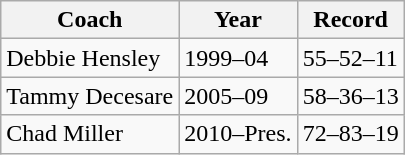<table class="wikitable">
<tr>
<th>Coach</th>
<th>Year</th>
<th>Record</th>
</tr>
<tr>
<td>Debbie Hensley</td>
<td>1999–04</td>
<td>55–52–11</td>
</tr>
<tr>
<td>Tammy Decesare</td>
<td>2005–09</td>
<td>58–36–13</td>
</tr>
<tr>
<td>Chad Miller</td>
<td>2010–Pres.</td>
<td>72–83–19</td>
</tr>
</table>
